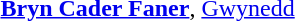<table border="0">
<tr>
<td></td>
<td><strong><a href='#'>Bryn Cader Faner</a></strong>, <a href='#'>Gwynedd</a></td>
<td></td>
</tr>
</table>
